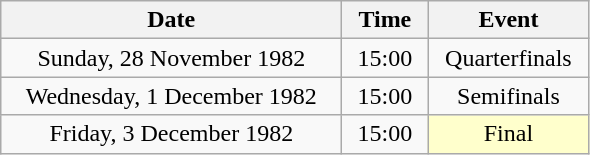<table class = "wikitable" style="text-align:center;">
<tr>
<th width=220>Date</th>
<th width=50>Time</th>
<th width=100>Event</th>
</tr>
<tr>
<td>Sunday, 28 November 1982</td>
<td>15:00</td>
<td>Quarterfinals</td>
</tr>
<tr>
<td>Wednesday, 1 December 1982</td>
<td>15:00</td>
<td>Semifinals</td>
</tr>
<tr>
<td>Friday, 3 December 1982</td>
<td>15:00</td>
<td bgcolor=ffffcc>Final</td>
</tr>
</table>
